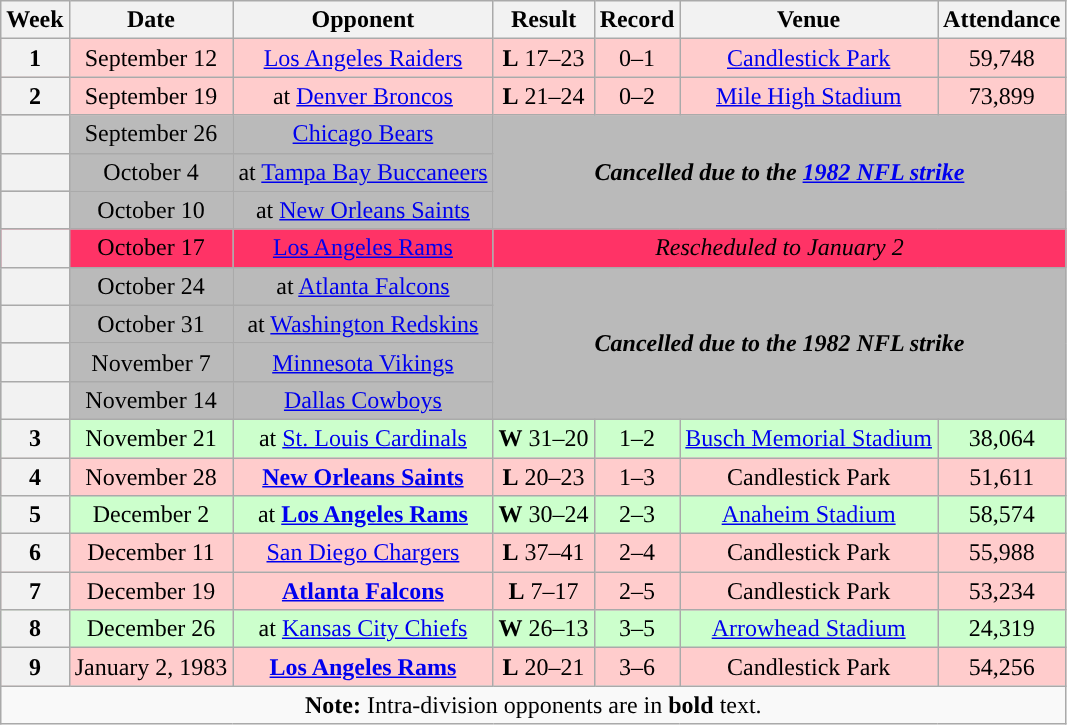<table class="wikitable" style="text-align:center">
<tr>
<th>Week</th>
<th>Date</th>
<th>Opponent</th>
<th>Result</th>
<th>Record</th>
<th>Venue</th>
<th>Attendance</th>
</tr>
<tr style="background:#fcc">
<th>1</th>
<td>September 12</td>
<td><a href='#'>Los Angeles Raiders</a></td>
<td><strong>L</strong> 17–23</td>
<td>0–1</td>
<td><a href='#'>Candlestick Park</a></td>
<td>59,748</td>
</tr>
<tr style="background:#fcc">
<th>2</th>
<td>September 19</td>
<td>at <a href='#'>Denver Broncos</a></td>
<td><strong>L</strong> 21–24</td>
<td>0–2</td>
<td><a href='#'>Mile High Stadium</a></td>
<td>73,899</td>
</tr>
<tr style="background:#bababa">
<th></th>
<td>September 26</td>
<td><a href='#'>Chicago Bears</a></td>
<td colspan="4" align="center"; rowspan="3"><strong><em>Cancelled due to the <a href='#'>1982 NFL strike</a></em></strong></td>
</tr>
<tr style="background:#bababa">
<th></th>
<td>October 4</td>
<td>at <a href='#'>Tampa Bay Buccaneers</a></td>
</tr>
<tr style="background:#bababa">
<th></th>
<td>October 10</td>
<td>at <a href='#'>New Orleans Saints</a></td>
</tr>
<tr style="background:#F36; text-align:center;">
<th></th>
<td>October 17</td>
<td><a href='#'>Los Angeles Rams</a></td>
<td colspan="4" align="center"><em>Rescheduled to January 2</em></td>
</tr>
<tr style="background:#bababa">
<th></th>
<td>October 24</td>
<td>at <a href='#'>Atlanta Falcons</a></td>
<td colspan="6" align="center"; rowspan="4"><strong><em>Cancelled due to the 1982 NFL strike</em></strong></td>
</tr>
<tr style="background:#bababa">
<th></th>
<td>October 31</td>
<td>at <a href='#'>Washington Redskins</a></td>
</tr>
<tr style="background:#bababa">
<th></th>
<td>November 7</td>
<td><a href='#'>Minnesota Vikings</a></td>
</tr>
<tr style="background:#bababa">
<th></th>
<td>November 14</td>
<td><a href='#'>Dallas Cowboys</a></td>
</tr>
<tr style="background:#cfc">
<th>3</th>
<td>November 21</td>
<td>at <a href='#'>St. Louis Cardinals</a></td>
<td><strong>W</strong> 31–20</td>
<td>1–2</td>
<td><a href='#'>Busch Memorial Stadium</a></td>
<td>38,064</td>
</tr>
<tr style="background:#fcc">
<th>4</th>
<td>November 28</td>
<td><strong><a href='#'>New Orleans Saints</a></strong></td>
<td><strong>L</strong> 20–23</td>
<td>1–3</td>
<td>Candlestick Park</td>
<td>51,611</td>
</tr>
<tr style="background:#cfc">
<th>5</th>
<td>December 2</td>
<td>at <strong><a href='#'>Los Angeles Rams</a></strong></td>
<td><strong>W</strong> 30–24</td>
<td>2–3</td>
<td><a href='#'>Anaheim Stadium</a></td>
<td>58,574</td>
</tr>
<tr style="background:#fcc">
<th>6</th>
<td>December 11</td>
<td><a href='#'>San Diego Chargers</a></td>
<td><strong>L</strong> 37–41</td>
<td>2–4</td>
<td>Candlestick Park</td>
<td>55,988</td>
</tr>
<tr style="background:#fcc">
<th>7</th>
<td>December 19</td>
<td><strong><a href='#'>Atlanta Falcons</a></strong></td>
<td><strong>L</strong> 7–17</td>
<td>2–5</td>
<td>Candlestick Park</td>
<td>53,234</td>
</tr>
<tr style="background:#cfc">
<th>8</th>
<td>December 26</td>
<td>at <a href='#'>Kansas City Chiefs</a></td>
<td><strong>W</strong> 26–13</td>
<td>3–5</td>
<td><a href='#'>Arrowhead Stadium</a></td>
<td>24,319</td>
</tr>
<tr style="background:#fcc">
<th>9</th>
<td>January 2, 1983</td>
<td><strong><a href='#'>Los Angeles Rams</a></strong></td>
<td><strong>L</strong> 20–21</td>
<td>3–6</td>
<td>Candlestick Park</td>
<td>54,256</td>
</tr>
<tr>
<td colspan="8"><strong>Note:</strong> Intra-division opponents are in <strong>bold</strong> text.</td>
</tr>
</table>
